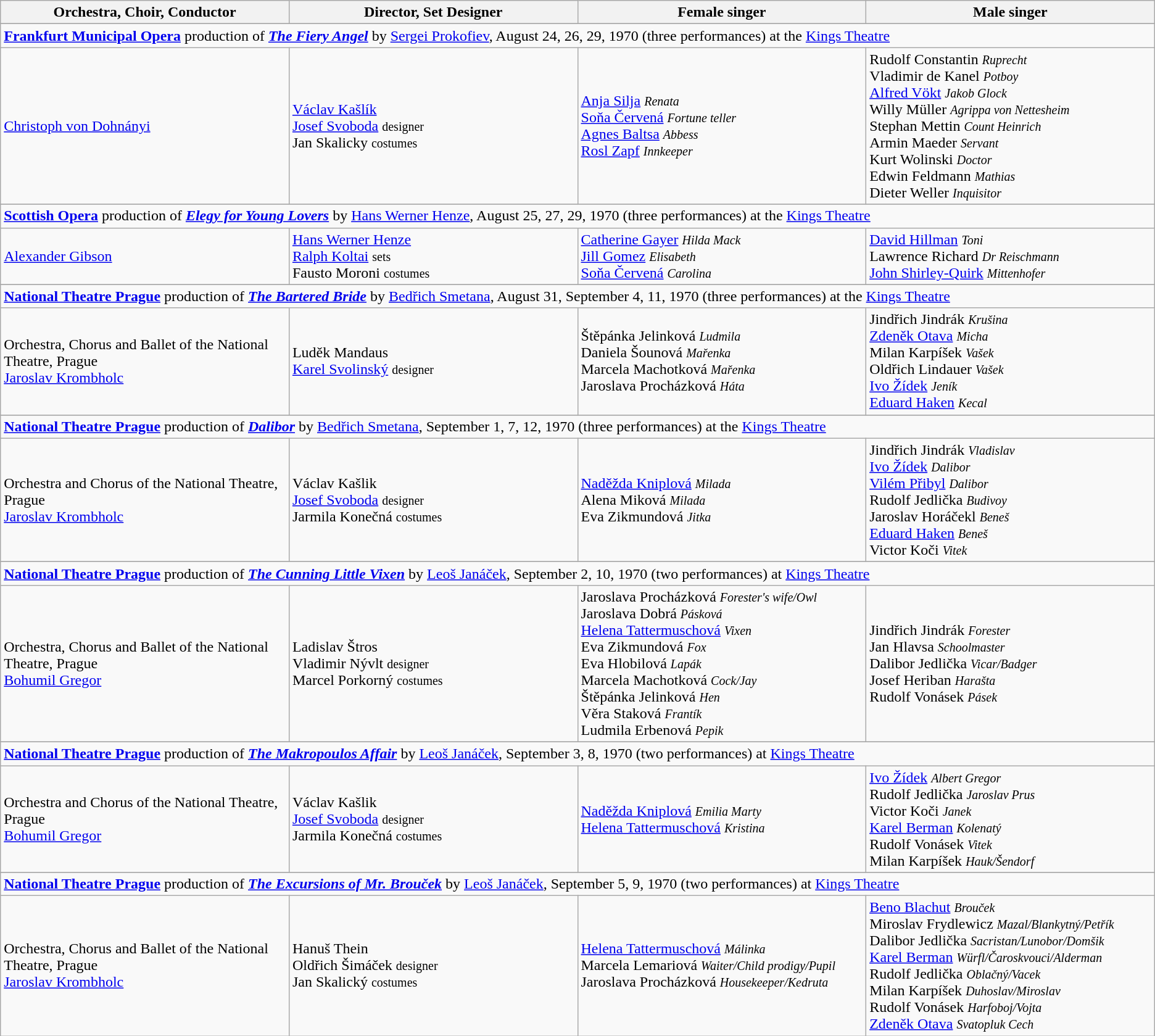<table class="wikitable toptextcells">
<tr class="hintergrundfarbe5">
<th style="width:25%;">Orchestra, Choir, Conductor</th>
<th style="width:25%;">Director, Set Designer</th>
<th style="width:25%;">Female singer</th>
<th style="width:25%;">Male singer</th>
</tr>
<tr>
</tr>
<tr class="hintergrundfarbe8">
<td colspan="9"><strong><a href='#'>Frankfurt Municipal Opera</a></strong> production of <strong><em><a href='#'>The Fiery Angel</a></em></strong> by <a href='#'>Sergei Prokofiev</a>, August 24, 26, 29, 1970 (three performances) at the <a href='#'>Kings Theatre</a></td>
</tr>
<tr>
<td><a href='#'>Christoph von Dohnányi</a></td>
<td><a href='#'>Václav Kašlík</a><br><a href='#'>Josef Svoboda</a> <small>designer</small><br>Jan Skalicky <small>costumes</small></td>
<td><a href='#'>Anja Silja</a> <small><em>Renata</em></small><br><a href='#'>Soňa Červená</a> <small><em>Fortune teller</em></small><br><a href='#'>Agnes Baltsa</a> <small><em>Abbess</em></small><br><a href='#'>Rosl Zapf</a> <small><em>Innkeeper</em></small></td>
<td>Rudolf Constantin <small><em>Ruprecht</em></small><br>Vladimir de Kanel <small><em>Potboy</em></small><br><a href='#'>Alfred Vökt</a> <small><em>Jakob Glock</em></small><br>Willy Müller <small><em>Agrippa von Nettesheim</em></small><br>Stephan Mettin <small><em>Count Heinrich</em></small><br>Armin Maeder <small><em>Servant</em></small><br>Kurt Wolinski <small><em>Doctor</em></small><br>Edwin Feldmann <small><em>Mathias</em></small><br>Dieter Weller <small><em>Inquisitor</em></small></td>
</tr>
<tr>
</tr>
<tr class="hintergrundfarbe8">
<td colspan="9"><strong><a href='#'>Scottish Opera</a></strong> production of <strong><em><a href='#'>Elegy for Young Lovers</a></em></strong> by <a href='#'>Hans Werner Henze</a>, August 25, 27, 29, 1970 (three performances) at the <a href='#'>Kings Theatre</a></td>
</tr>
<tr>
<td><a href='#'>Alexander Gibson</a></td>
<td><a href='#'>Hans Werner Henze</a><br><a href='#'>Ralph Koltai</a> <small>sets</small><br>Fausto Moroni <small>costumes</small></td>
<td><a href='#'>Catherine Gayer</a> <small><em>Hilda Mack</em></small><br><a href='#'>Jill Gomez</a> <small><em>Elisabeth</em></small><br><a href='#'>Soňa Červená</a> <small><em>Carolina</em></small></td>
<td><a href='#'>David Hillman</a> <small><em>Toni</em></small><br>Lawrence Richard <small><em>Dr Reischmann</em></small><br><a href='#'>John Shirley-Quirk</a> <small><em>Mittenhofer</em></small></td>
</tr>
<tr>
</tr>
<tr class="hintergrundfarbe8">
<td colspan="9"><strong><a href='#'>National Theatre Prague</a></strong> production of <strong><em><a href='#'>The Bartered Bride</a></em></strong> by <a href='#'>Bedřich Smetana</a>, August 31, September 4, 11, 1970 (three performances) at the <a href='#'>Kings Theatre</a></td>
</tr>
<tr>
<td>Orchestra, Chorus and Ballet of the National Theatre, Prague<br><a href='#'>Jaroslav Krombholc</a></td>
<td>Luděk Mandaus<br><a href='#'>Karel Svolinský</a> <small>designer</small></td>
<td>Štěpánka Jelinková <small><em>Ludmila</em></small><br>Daniela Šounová <small><em>Mařenka</em></small><br>Marcela Machotková <small><em>Mařenka</em></small><br>Jaroslava Procházková <small><em>Háta</em></small></td>
<td>Jindřich Jindrák <small><em>Krušina</em></small><br><a href='#'>Zdeněk Otava</a> <small><em>Micha</em></small><br>Milan Karpíšek <small><em>Vašek</em></small><br>Oldřich Lindauer <small><em>Vašek</em></small><br><a href='#'>Ivo Žídek</a> <small><em>Jeník</em></small><br><a href='#'>Eduard Haken</a> <small><em>Kecal</em></small></td>
</tr>
<tr>
</tr>
<tr class="hintergrundfarbe8">
<td colspan="9"><strong><a href='#'>National Theatre Prague</a></strong> production of <strong><em><a href='#'>Dalibor</a></em></strong> by <a href='#'>Bedřich Smetana</a>, September 1, 7, 12, 1970 (three performances) at the <a href='#'>Kings Theatre</a></td>
</tr>
<tr>
<td>Orchestra and Chorus of the National Theatre, Prague<br><a href='#'>Jaroslav Krombholc</a></td>
<td>Václav Kašlik<br><a href='#'>Josef Svoboda</a> <small>designer</small><br>Jarmila Konečná <small>costumes</small></td>
<td><a href='#'>Naděžda Kniplová</a> <small><em>Milada</em></small><br>Alena Miková <small><em>Milada</em></small><br>Eva Zikmundová <small><em>Jitka</em></small></td>
<td>Jindřich Jindrák <small><em>Vladislav</em></small><br><a href='#'>Ivo Žídek</a> <small><em>Dalibor</em></small><br><a href='#'>Vilém Přibyl</a> <small><em>Dalibor</em></small><br>Rudolf Jedlička <small><em>Budivoy</em></small><br>Jaroslav Horáčekl <small><em>Beneš</em></small><br><a href='#'>Eduard Haken</a> <small><em>Beneš</em></small><br>Victor Koči <small><em>Vitek</em></small></td>
</tr>
<tr>
</tr>
<tr class="hintergrundfarbe8">
<td colspan="9"><strong><a href='#'>National Theatre Prague</a></strong> production of <strong><em><a href='#'>The Cunning Little Vixen</a></em></strong> by <a href='#'>Leoš Janáček</a>, September 2, 10, 1970 (two performances) at <a href='#'>Kings Theatre</a></td>
</tr>
<tr>
<td>Orchestra, Chorus and Ballet of the National Theatre, Prague<br><a href='#'>Bohumil Gregor</a></td>
<td>Ladislav Štros <br>Vladimir Nývlt <small>designer</small><br>Marcel Porkorný <small>costumes</small></td>
<td>Jaroslava Procházková <small><em>Forester's wife/Owl</em></small><br>Jaroslava Dobrá <small><em>Pásková</em></small><br><a href='#'>Helena Tattermuschová</a> <small><em>Vixen</em></small><br>Eva Zikmundová <small><em>Fox</em></small><br>Eva Hlobilová <small><em>Lapák</em></small><br>Marcela Machotková <small><em>Cock/Jay</em></small><br>Štěpánka Jelinková <small><em>Hen</em></small><br>Věra Staková <small><em>Frantík</em></small><br>Ludmila Erbenová <small><em>Pepik</em></small></td>
<td>Jindřich Jindrák <small><em>Forester</em></small><br>Jan Hlavsa <small><em>Schoolmaster</em></small><br>Dalibor Jedlička <small><em>Vicar/Badger</em></small><br>Josef Heriban <small><em>Harašta</em></small><br>Rudolf Vonásek <small><em>Pásek</em></small></td>
</tr>
<tr>
</tr>
<tr class="hintergrundfarbe8">
<td colspan="9"><strong><a href='#'>National Theatre Prague</a></strong> production of <strong><em><a href='#'>The Makropoulos Affair</a></em></strong> by <a href='#'>Leoš Janáček</a>, September 3, 8, 1970 (two performances) at <a href='#'>Kings Theatre</a></td>
</tr>
<tr>
<td>Orchestra and Chorus of the National Theatre, Prague<br><a href='#'>Bohumil Gregor</a></td>
<td>Václav Kašlik <br><a href='#'>Josef Svoboda</a> <small>designer</small><br>Jarmila Konečná <small>costumes</small></td>
<td><a href='#'>Naděžda Kniplová</a> <small><em>Emilia Marty</em></small><br><a href='#'>Helena Tattermuschová</a> <small><em>Kristina</em></small></td>
<td><a href='#'>Ivo Žídek</a> <small><em>Albert Gregor</em></small><br>Rudolf Jedlička <small><em>Jaroslav Prus</em></small><br>Victor Koči <small><em>Janek</em></small><br><a href='#'>Karel Berman</a> <small><em>Kolenatý</em></small><br>Rudolf Vonásek <small><em>Vitek</em></small><br>Milan Karpíšek <small><em>Hauk/Šendorf</em></small></td>
</tr>
<tr>
</tr>
<tr class="hintergrundfarbe8">
<td colspan="9"><strong><a href='#'>National Theatre Prague</a></strong> production of <strong><em><a href='#'>The Excursions of Mr. Brouček</a></em></strong> by <a href='#'>Leoš Janáček</a>, September 5, 9, 1970 (two performances) at <a href='#'>Kings Theatre</a></td>
</tr>
<tr>
<td>Orchestra, Chorus and Ballet of the National Theatre, Prague<br><a href='#'>Jaroslav Krombholc</a></td>
<td>Hanuš Thein  <br>Oldřich Šimáček <small>designer</small><br>Jan Skalický <small>costumes</small></td>
<td><a href='#'>Helena Tattermuschová</a> <small><em>Málinka</em></small><br>Marcela Lemariová <small><em>Waiter/Child prodigy/Pupil</em></small><br>Jaroslava Procházková <small><em>Housekeeper/Kedruta</em></small><br></td>
<td><a href='#'>Beno Blachut</a> <small><em>Brouček</em></small><br>Miroslav Frydlewicz <small><em>Mazal/Blankytný/Petřík</em></small><br>Dalibor Jedlička <small><em>Sacristan/Lunobor/Domšik</em></small><br><a href='#'>Karel Berman</a> <small><em>Würfl/Čaroskvouci/Alderman</em></small><br>Rudolf Jedlička <small><em>Oblačný/Vacek</em></small><br>Milan Karpíšek <small><em>Duhoslav/Miroslav</em></small><br>Rudolf Vonásek <small><em>Harfoboj/Vojta</em></small><br><a href='#'>Zdeněk Otava</a> <small><em>Svatopluk Cech</em></small></td>
</tr>
</table>
